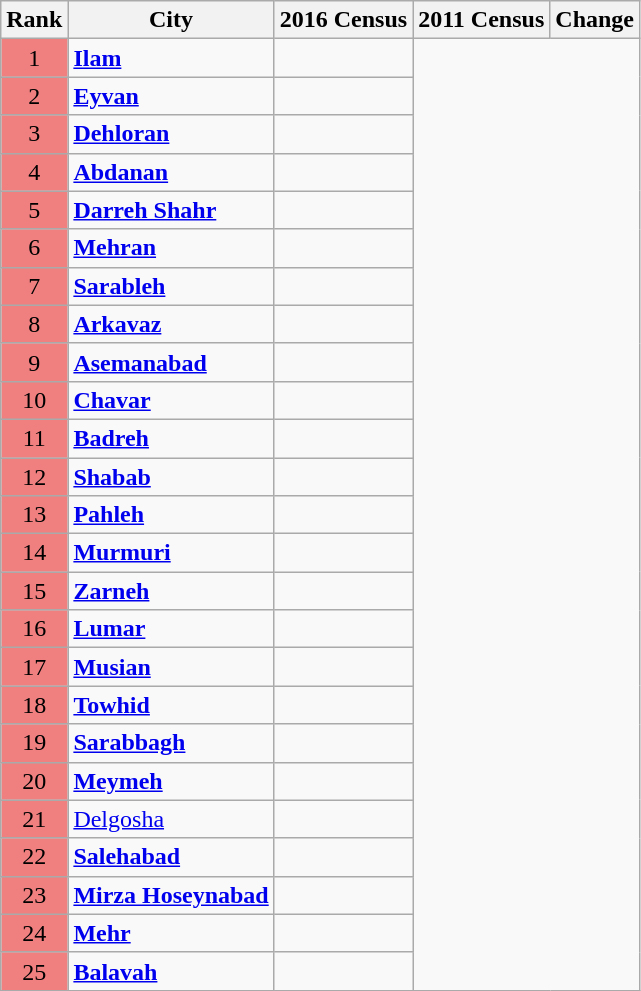<table class="wikitable sortable">
<tr>
<th>Rank</th>
<th>City</th>
<th>2016 Census</th>
<th>2011 Census</th>
<th>Change</th>
</tr>
<tr>
<td align=center bgcolor="F08080">1</td>
<td><strong><a href='#'>Ilam</a></strong></td>
<td></td>
</tr>
<tr>
<td align=center bgcolor="F08080">2</td>
<td><strong><a href='#'>Eyvan</a></strong></td>
<td></td>
</tr>
<tr>
<td align=center bgcolor="F08080">3</td>
<td><strong><a href='#'>Dehloran</a></strong></td>
<td></td>
</tr>
<tr>
<td align=center bgcolor="F08080">4</td>
<td><strong><a href='#'>Abdanan</a></strong></td>
<td></td>
</tr>
<tr>
<td align=center bgcolor="F08080">5</td>
<td><strong><a href='#'>Darreh Shahr</a></strong></td>
<td></td>
</tr>
<tr>
<td align=center bgcolor="F08080">6</td>
<td><strong><a href='#'>Mehran</a></strong></td>
<td></td>
</tr>
<tr>
<td align=center bgcolor="F08080">7</td>
<td><strong><a href='#'>Sarableh</a></strong></td>
<td></td>
</tr>
<tr>
<td align=center bgcolor="F08080">8</td>
<td><strong><a href='#'>Arkavaz</a></strong></td>
<td></td>
</tr>
<tr>
<td align=center bgcolor="F08080">9</td>
<td><strong><a href='#'>Asemanabad</a></strong></td>
<td></td>
</tr>
<tr>
<td align=center bgcolor="F08080">10</td>
<td><strong><a href='#'>Chavar</a></strong></td>
<td></td>
</tr>
<tr>
<td align=center bgcolor="F08080">11</td>
<td><strong><a href='#'>Badreh</a></strong></td>
<td></td>
</tr>
<tr>
<td align=center bgcolor="F08080">12</td>
<td><strong><a href='#'>Shabab</a></strong></td>
<td></td>
</tr>
<tr>
<td align=center bgcolor="F08080">13</td>
<td><strong><a href='#'>Pahleh</a></strong></td>
<td></td>
</tr>
<tr>
<td align=center bgcolor="F08080">14</td>
<td><strong><a href='#'>Murmuri</a></strong></td>
<td></td>
</tr>
<tr>
<td align=center bgcolor="F08080">15</td>
<td><strong><a href='#'>Zarneh</a></strong></td>
<td></td>
</tr>
<tr>
<td align=center bgcolor="F08080">16</td>
<td><strong><a href='#'>Lumar</a></strong></td>
<td></td>
</tr>
<tr>
<td align=center bgcolor="F08080">17</td>
<td><strong><a href='#'>Musian</a></strong></td>
<td></td>
</tr>
<tr>
<td align=center bgcolor="F08080">18</td>
<td><strong><a href='#'>Towhid</a></strong></td>
<td></td>
</tr>
<tr>
<td align=center bgcolor="F08080">19</td>
<td><strong><a href='#'>Sarabbagh</a></strong></td>
<td></td>
</tr>
<tr>
<td align=center bgcolor="F08080">20</td>
<td><strong><a href='#'>Meymeh</a></strong></td>
<td></td>
</tr>
<tr>
<td align=center bgcolor="F08080">21</td>
<td><a href='#'>Delgosha</a></td>
<td></td>
</tr>
<tr>
<td align=center bgcolor="F08080">22</td>
<td><strong><a href='#'>Salehabad</a></strong></td>
<td></td>
</tr>
<tr>
<td align=center bgcolor="F08080">23</td>
<td><strong><a href='#'>Mirza Hoseynabad</a></strong></td>
<td></td>
</tr>
<tr>
<td align=center bgcolor="F08080">24</td>
<td><strong><a href='#'>Mehr</a></strong></td>
<td></td>
</tr>
<tr>
<td align=center bgcolor="F08080">25</td>
<td><strong><a href='#'>Balavah</a></strong></td>
<td></td>
</tr>
<tr>
</tr>
</table>
